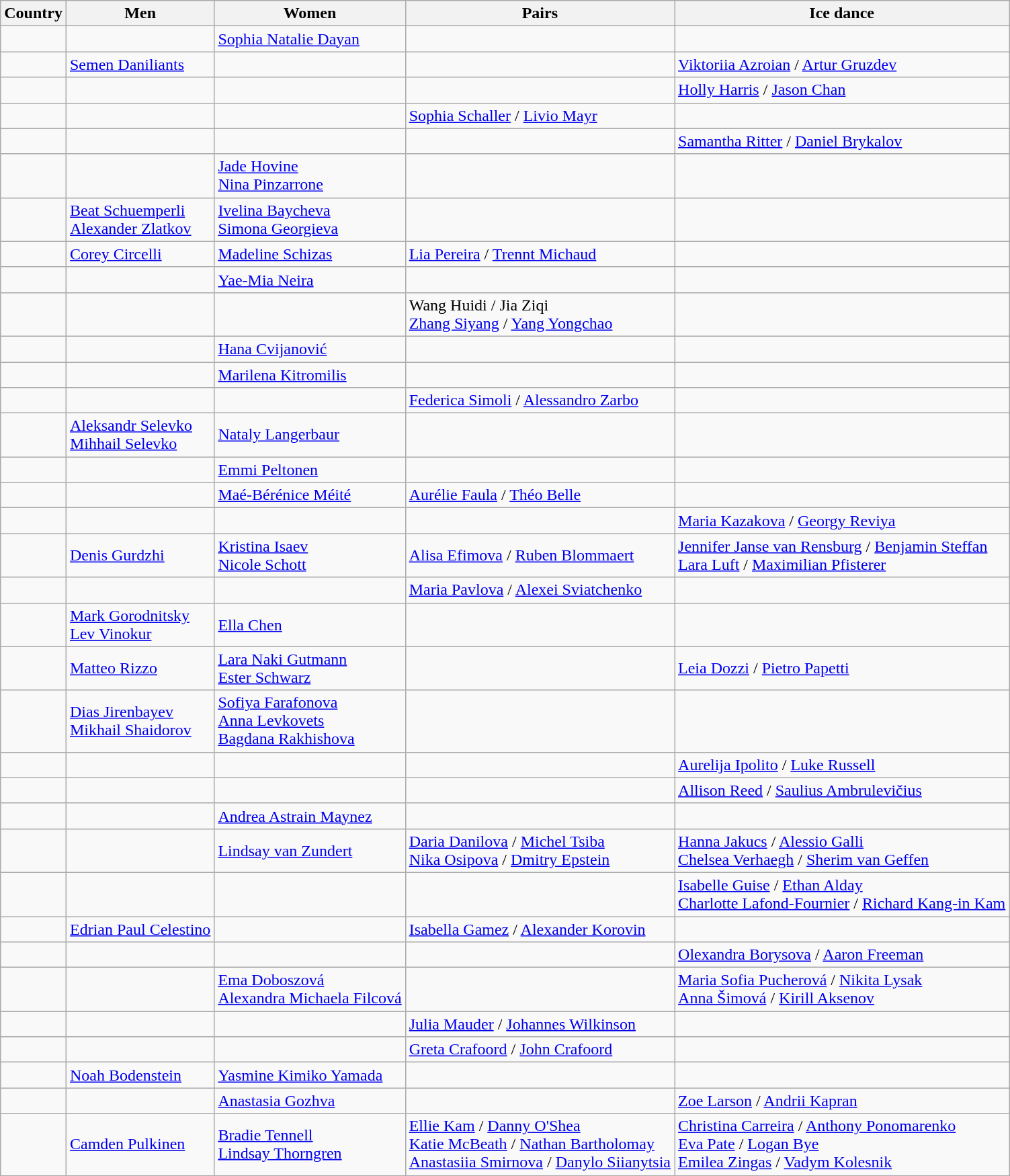<table class="wikitable">
<tr>
<th>Country</th>
<th>Men</th>
<th>Women</th>
<th>Pairs</th>
<th>Ice dance</th>
</tr>
<tr>
<td></td>
<td></td>
<td><a href='#'>Sophia Natalie Dayan</a></td>
<td></td>
<td></td>
</tr>
<tr>
<td></td>
<td><a href='#'>Semen Daniliants</a></td>
<td></td>
<td></td>
<td><a href='#'>Viktoriia Azroian</a> / <a href='#'>Artur Gruzdev</a></td>
</tr>
<tr>
<td></td>
<td></td>
<td></td>
<td></td>
<td><a href='#'>Holly Harris</a> / <a href='#'>Jason Chan</a></td>
</tr>
<tr>
<td></td>
<td></td>
<td></td>
<td><a href='#'>Sophia Schaller</a> / <a href='#'>Livio Mayr</a></td>
<td></td>
</tr>
<tr>
<td></td>
<td></td>
<td></td>
<td></td>
<td><a href='#'>Samantha Ritter</a> / <a href='#'>Daniel Brykalov</a></td>
</tr>
<tr>
<td></td>
<td></td>
<td><a href='#'>Jade Hovine</a> <br> <a href='#'>Nina Pinzarrone</a></td>
<td></td>
<td></td>
</tr>
<tr>
<td></td>
<td><a href='#'>Beat Schuemperli</a> <br> <a href='#'>Alexander Zlatkov</a></td>
<td><a href='#'>Ivelina Baycheva</a> <br> <a href='#'>Simona Georgieva</a></td>
<td></td>
<td></td>
</tr>
<tr>
<td></td>
<td><a href='#'>Corey Circelli</a></td>
<td><a href='#'>Madeline Schizas</a></td>
<td><a href='#'>Lia Pereira</a> / <a href='#'>Trennt Michaud</a></td>
<td></td>
</tr>
<tr>
<td></td>
<td></td>
<td><a href='#'>Yae-Mia Neira</a></td>
<td></td>
<td></td>
</tr>
<tr>
<td></td>
<td></td>
<td></td>
<td>Wang Huidi / Jia Ziqi <br> <a href='#'>Zhang Siyang</a> / <a href='#'>Yang Yongchao</a></td>
<td></td>
</tr>
<tr>
<td></td>
<td></td>
<td><a href='#'>Hana Cvijanović</a></td>
<td></td>
<td></td>
</tr>
<tr>
<td></td>
<td></td>
<td><a href='#'>Marilena Kitromilis</a></td>
<td></td>
<td></td>
</tr>
<tr>
<td></td>
<td></td>
<td></td>
<td><a href='#'>Federica Simoli</a> / <a href='#'>Alessandro Zarbo</a></td>
<td></td>
</tr>
<tr>
<td></td>
<td><a href='#'>Aleksandr Selevko</a> <br> <a href='#'>Mihhail Selevko</a></td>
<td><a href='#'>Nataly Langerbaur</a></td>
<td></td>
<td></td>
</tr>
<tr>
<td></td>
<td></td>
<td><a href='#'>Emmi Peltonen</a></td>
<td></td>
<td></td>
</tr>
<tr>
<td></td>
<td></td>
<td><a href='#'>Maé-Bérénice Méité</a></td>
<td><a href='#'>Aurélie Faula</a> / <a href='#'>Théo Belle</a></td>
<td></td>
</tr>
<tr>
<td></td>
<td></td>
<td></td>
<td></td>
<td><a href='#'>Maria Kazakova</a> / <a href='#'>Georgy Reviya</a></td>
</tr>
<tr>
<td></td>
<td><a href='#'>Denis Gurdzhi</a></td>
<td><a href='#'>Kristina Isaev</a> <br> <a href='#'>Nicole Schott</a></td>
<td><a href='#'>Alisa Efimova</a> / <a href='#'>Ruben Blommaert</a></td>
<td><a href='#'>Jennifer Janse van Rensburg</a> / <a href='#'>Benjamin Steffan</a> <br> <a href='#'>Lara Luft</a> / <a href='#'>Maximilian Pfisterer</a></td>
</tr>
<tr>
<td></td>
<td></td>
<td></td>
<td><a href='#'>Maria Pavlova</a> / <a href='#'>Alexei Sviatchenko</a></td>
<td></td>
</tr>
<tr>
<td></td>
<td><a href='#'>Mark Gorodnitsky</a> <br> <a href='#'>Lev Vinokur</a></td>
<td><a href='#'>Ella Chen</a></td>
<td></td>
<td></td>
</tr>
<tr>
<td></td>
<td><a href='#'>Matteo Rizzo</a></td>
<td><a href='#'>Lara Naki Gutmann</a> <br> <a href='#'>Ester Schwarz</a></td>
<td></td>
<td><a href='#'>Leia Dozzi</a> / <a href='#'>Pietro Papetti</a></td>
</tr>
<tr>
<td></td>
<td><a href='#'>Dias Jirenbayev</a> <br> <a href='#'>Mikhail Shaidorov</a></td>
<td><a href='#'>Sofiya Farafonova</a> <br> <a href='#'>Anna Levkovets</a> <br> <a href='#'>Bagdana Rakhishova</a></td>
<td></td>
<td></td>
</tr>
<tr>
<td></td>
<td></td>
<td></td>
<td></td>
<td><a href='#'>Aurelija Ipolito</a> / <a href='#'>Luke Russell</a></td>
</tr>
<tr>
<td></td>
<td></td>
<td></td>
<td></td>
<td><a href='#'>Allison Reed</a> / <a href='#'>Saulius Ambrulevičius</a></td>
</tr>
<tr>
<td></td>
<td></td>
<td><a href='#'>Andrea Astrain Maynez</a></td>
<td></td>
<td></td>
</tr>
<tr>
<td></td>
<td></td>
<td><a href='#'>Lindsay van Zundert</a></td>
<td><a href='#'>Daria Danilova</a> / <a href='#'>Michel Tsiba</a> <br> <a href='#'>Nika Osipova</a> / <a href='#'>Dmitry Epstein</a></td>
<td><a href='#'>Hanna Jakucs</a> / <a href='#'>Alessio Galli</a> <br> <a href='#'>Chelsea Verhaegh</a> / <a href='#'>Sherim van Geffen</a></td>
</tr>
<tr>
<td></td>
<td></td>
<td></td>
<td></td>
<td><a href='#'>Isabelle Guise</a> / <a href='#'>Ethan Alday</a> <br> <a href='#'>Charlotte Lafond-Fournier</a> / <a href='#'>Richard Kang-in Kam</a></td>
</tr>
<tr>
<td></td>
<td><a href='#'>Edrian Paul Celestino</a></td>
<td></td>
<td><a href='#'>Isabella Gamez</a> / <a href='#'>Alexander Korovin</a></td>
<td></td>
</tr>
<tr>
<td></td>
<td></td>
<td></td>
<td></td>
<td><a href='#'>Olexandra Borysova</a> / <a href='#'>Aaron Freeman</a></td>
</tr>
<tr>
<td></td>
<td></td>
<td><a href='#'>Ema Doboszová</a> <br> <a href='#'>Alexandra Michaela Filcová</a></td>
<td></td>
<td><a href='#'>Maria Sofia Pucherová</a> / <a href='#'>Nikita Lysak</a> <br> <a href='#'>Anna Šimová</a> / <a href='#'>Kirill Aksenov</a></td>
</tr>
<tr>
<td></td>
<td></td>
<td></td>
<td><a href='#'>Julia Mauder</a> / <a href='#'>Johannes Wilkinson</a></td>
<td></td>
</tr>
<tr>
<td></td>
<td></td>
<td></td>
<td><a href='#'>Greta Crafoord</a> / <a href='#'>John Crafoord</a></td>
<td></td>
</tr>
<tr>
<td></td>
<td><a href='#'>Noah Bodenstein</a></td>
<td><a href='#'>Yasmine Kimiko Yamada</a></td>
<td></td>
<td></td>
</tr>
<tr>
<td></td>
<td></td>
<td><a href='#'>Anastasia Gozhva</a></td>
<td></td>
<td><a href='#'>Zoe Larson</a> / <a href='#'>Andrii Kapran</a></td>
</tr>
<tr>
<td></td>
<td><a href='#'>Camden Pulkinen</a></td>
<td><a href='#'>Bradie Tennell</a> <br> <a href='#'>Lindsay Thorngren</a></td>
<td><a href='#'>Ellie Kam</a> / <a href='#'>Danny O'Shea</a> <br> <a href='#'>Katie McBeath</a> / <a href='#'>Nathan Bartholomay</a> <br> <a href='#'>Anastasiia Smirnova</a> / <a href='#'>Danylo Siianytsia</a></td>
<td><a href='#'>Christina Carreira</a> / <a href='#'>Anthony Ponomarenko</a> <br> <a href='#'>Eva Pate</a> / <a href='#'>Logan Bye</a> <br> <a href='#'>Emilea Zingas</a> / <a href='#'>Vadym Kolesnik</a></td>
</tr>
</table>
